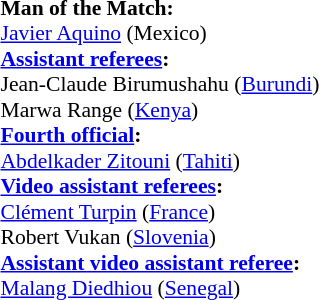<table style="width:100%; font-size:90%;">
<tr>
<td><br><strong>Man of the Match:</strong>
<br><a href='#'>Javier Aquino</a> (Mexico)<br><strong><a href='#'>Assistant referees</a>:</strong>
<br>Jean-Claude Birumushahu (<a href='#'>Burundi</a>)
<br>Marwa Range (<a href='#'>Kenya</a>)
<br><strong><a href='#'>Fourth official</a>:</strong>
<br><a href='#'>Abdelkader Zitouni</a> (<a href='#'>Tahiti</a>)
<br><strong><a href='#'>Video assistant referees</a>:</strong>
<br><a href='#'>Clément Turpin</a> (<a href='#'>France</a>)
<br>Robert Vukan (<a href='#'>Slovenia</a>)
<br><strong><a href='#'>Assistant video assistant referee</a>:</strong>
<br><a href='#'>Malang Diedhiou</a> (<a href='#'>Senegal</a>)</td>
</tr>
</table>
